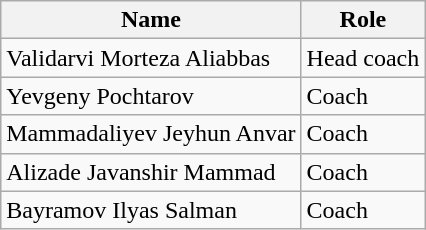<table class="wikitable">
<tr>
<th>Name</th>
<th>Role</th>
</tr>
<tr>
<td> Validarvi Morteza Aliabbas</td>
<td>Head coach</td>
</tr>
<tr>
<td> Yevgeny Pochtarov</td>
<td>Coach</td>
</tr>
<tr>
<td> Mammadaliyev Jeyhun Anvar</td>
<td>Coach</td>
</tr>
<tr>
<td> Alizade Javanshir Mammad</td>
<td>Coach</td>
</tr>
<tr>
<td> Bayramov Ilyas Salman</td>
<td>Coach</td>
</tr>
</table>
